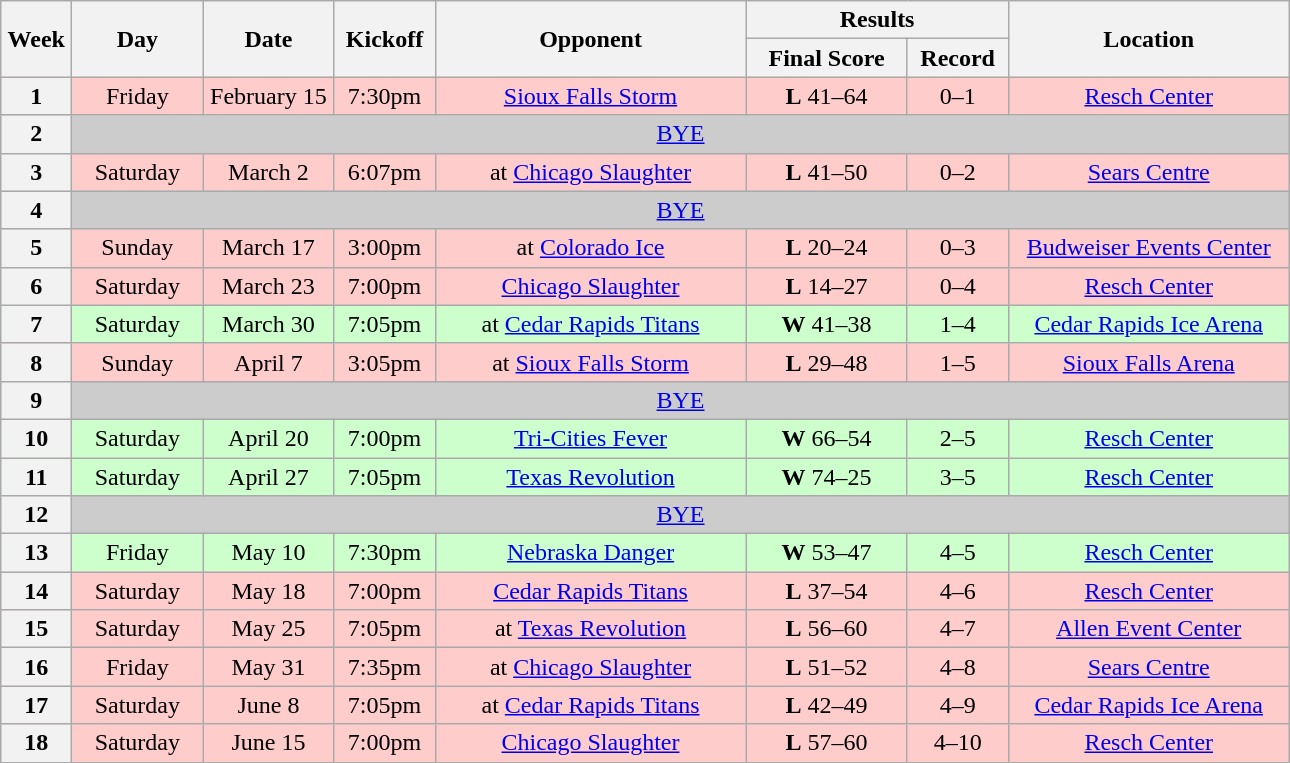<table class="wikitable">
<tr>
<th rowspan="2" width="40">Week</th>
<th rowspan="2" width="80">Day</th>
<th rowspan="2" width="80">Date</th>
<th rowspan="2" width="60">Kickoff</th>
<th rowspan="2" width="200">Opponent</th>
<th colspan="2" width="160">Results</th>
<th rowspan="2" width="180">Location</th>
</tr>
<tr>
<th width="100">Final Score</th>
<th width="60">Record</th>
</tr>
<tr align="center" bgcolor="#FFCCCC">
<th>1</th>
<td>Friday</td>
<td>February 15</td>
<td>7:30pm</td>
<td><a href='#'>Sioux Falls Storm</a></td>
<td><strong>L</strong> 41–64</td>
<td>0–1</td>
<td><a href='#'>Resch Center</a></td>
</tr>
<tr align="center" bgcolor="#CCCCCC">
<th>2</th>
<td colSpan=7><a href='#'>BYE</a></td>
</tr>
<tr align="center" bgcolor="#FFCCCC">
<th>3</th>
<td>Saturday</td>
<td>March 2</td>
<td>6:07pm</td>
<td>at <a href='#'>Chicago Slaughter</a></td>
<td><strong>L</strong> 41–50</td>
<td>0–2</td>
<td><a href='#'>Sears Centre</a></td>
</tr>
<tr align="center" bgcolor="#CCCCCC">
<th>4</th>
<td colSpan=7><a href='#'>BYE</a></td>
</tr>
<tr align="center" bgcolor="#FFCCCC">
<th>5</th>
<td>Sunday</td>
<td>March 17</td>
<td>3:00pm</td>
<td>at <a href='#'>Colorado Ice</a></td>
<td><strong>L</strong> 20–24</td>
<td>0–3</td>
<td><a href='#'>Budweiser Events Center</a></td>
</tr>
<tr align="center" bgcolor="#FFCCCC">
<th>6</th>
<td>Saturday</td>
<td>March 23</td>
<td>7:00pm</td>
<td><a href='#'>Chicago Slaughter</a></td>
<td><strong>L</strong> 14–27</td>
<td>0–4</td>
<td><a href='#'>Resch Center</a></td>
</tr>
<tr align="center" bgcolor="#CCFFCC">
<th>7</th>
<td>Saturday</td>
<td>March 30</td>
<td>7:05pm</td>
<td>at <a href='#'>Cedar Rapids Titans</a></td>
<td><strong>W</strong> 41–38</td>
<td>1–4</td>
<td><a href='#'>Cedar Rapids Ice Arena</a></td>
</tr>
<tr align="center" bgcolor="#FFCCCC">
<th>8</th>
<td>Sunday</td>
<td>April 7</td>
<td>3:05pm</td>
<td>at <a href='#'>Sioux Falls Storm</a></td>
<td><strong>L</strong> 29–48</td>
<td>1–5</td>
<td><a href='#'>Sioux Falls Arena</a></td>
</tr>
<tr align="center" bgcolor="#CCCCCC">
<th>9</th>
<td colSpan=7><a href='#'>BYE</a></td>
</tr>
<tr align="center" bgcolor="#CCFFCC">
<th>10</th>
<td>Saturday</td>
<td>April 20</td>
<td>7:00pm</td>
<td><a href='#'>Tri-Cities Fever</a></td>
<td><strong>W</strong> 66–54</td>
<td>2–5</td>
<td><a href='#'>Resch Center</a></td>
</tr>
<tr align="center" bgcolor="#CCFFCC">
<th>11</th>
<td>Saturday</td>
<td>April 27</td>
<td>7:05pm</td>
<td><a href='#'>Texas Revolution</a></td>
<td><strong>W</strong> 74–25</td>
<td>3–5</td>
<td><a href='#'>Resch Center</a></td>
</tr>
<tr align="center" bgcolor="#CCCCCC">
<th>12</th>
<td colSpan=7><a href='#'>BYE</a></td>
</tr>
<tr align="center" bgcolor="#CCFFCC">
<th>13</th>
<td>Friday</td>
<td>May 10</td>
<td>7:30pm</td>
<td><a href='#'>Nebraska Danger</a></td>
<td><strong>W</strong> 53–47</td>
<td>4–5</td>
<td><a href='#'>Resch Center</a></td>
</tr>
<tr align="center" bgcolor="#FFCCCC">
<th>14</th>
<td>Saturday</td>
<td>May 18</td>
<td>7:00pm</td>
<td><a href='#'>Cedar Rapids Titans</a></td>
<td><strong>L</strong> 37–54</td>
<td>4–6</td>
<td><a href='#'>Resch Center</a></td>
</tr>
<tr align="center" bgcolor="#FFCCCC">
<th>15</th>
<td>Saturday</td>
<td>May 25</td>
<td>7:05pm</td>
<td>at <a href='#'>Texas Revolution</a></td>
<td><strong>L</strong> 56–60</td>
<td>4–7</td>
<td><a href='#'>Allen Event Center</a></td>
</tr>
<tr align="center" bgcolor="#FFCCCC">
<th>16</th>
<td>Friday</td>
<td>May 31</td>
<td>7:35pm</td>
<td>at <a href='#'>Chicago Slaughter</a></td>
<td><strong>L</strong> 51–52</td>
<td>4–8</td>
<td><a href='#'>Sears Centre</a></td>
</tr>
<tr align="center" bgcolor="#FFCCCC">
<th>17</th>
<td>Saturday</td>
<td>June 8</td>
<td>7:05pm</td>
<td>at <a href='#'>Cedar Rapids Titans</a></td>
<td><strong>L</strong> 42–49</td>
<td>4–9</td>
<td><a href='#'>Cedar Rapids Ice Arena</a></td>
</tr>
<tr align="center" bgcolor="#FFCCCC">
<th>18</th>
<td>Saturday</td>
<td>June 15</td>
<td>7:00pm</td>
<td><a href='#'>Chicago Slaughter</a></td>
<td><strong>L</strong> 57–60</td>
<td>4–10</td>
<td><a href='#'>Resch Center</a></td>
</tr>
</table>
